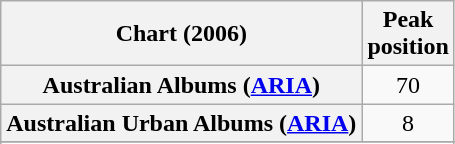<table class="wikitable sortable plainrowheaders" style="text-align:center;">
<tr>
<th scope="col">Chart (2006)</th>
<th scope="col">Peak<br>position</th>
</tr>
<tr>
<th scope="row">Australian Albums (<a href='#'>ARIA</a>)</th>
<td>70</td>
</tr>
<tr>
<th scope="row">Australian Urban Albums (<a href='#'>ARIA</a>)</th>
<td>8</td>
</tr>
<tr>
</tr>
<tr>
</tr>
<tr>
</tr>
<tr>
</tr>
<tr>
</tr>
<tr>
</tr>
<tr>
</tr>
<tr>
</tr>
<tr>
</tr>
<tr>
</tr>
<tr>
</tr>
<tr>
</tr>
<tr>
</tr>
<tr>
</tr>
<tr>
</tr>
<tr>
</tr>
</table>
